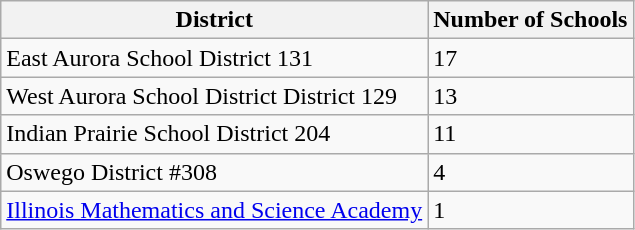<table class="wikitable mw-collapsible">
<tr>
<th>District</th>
<th>Number of Schools</th>
</tr>
<tr>
<td>East Aurora School District 131</td>
<td>17</td>
</tr>
<tr>
<td>West Aurora School District District 129</td>
<td>13</td>
</tr>
<tr>
<td>Indian Prairie School District 204</td>
<td>11</td>
</tr>
<tr>
<td>Oswego District #308</td>
<td>4</td>
</tr>
<tr>
<td><a href='#'>Illinois Mathematics and Science Academy</a></td>
<td>1</td>
</tr>
</table>
